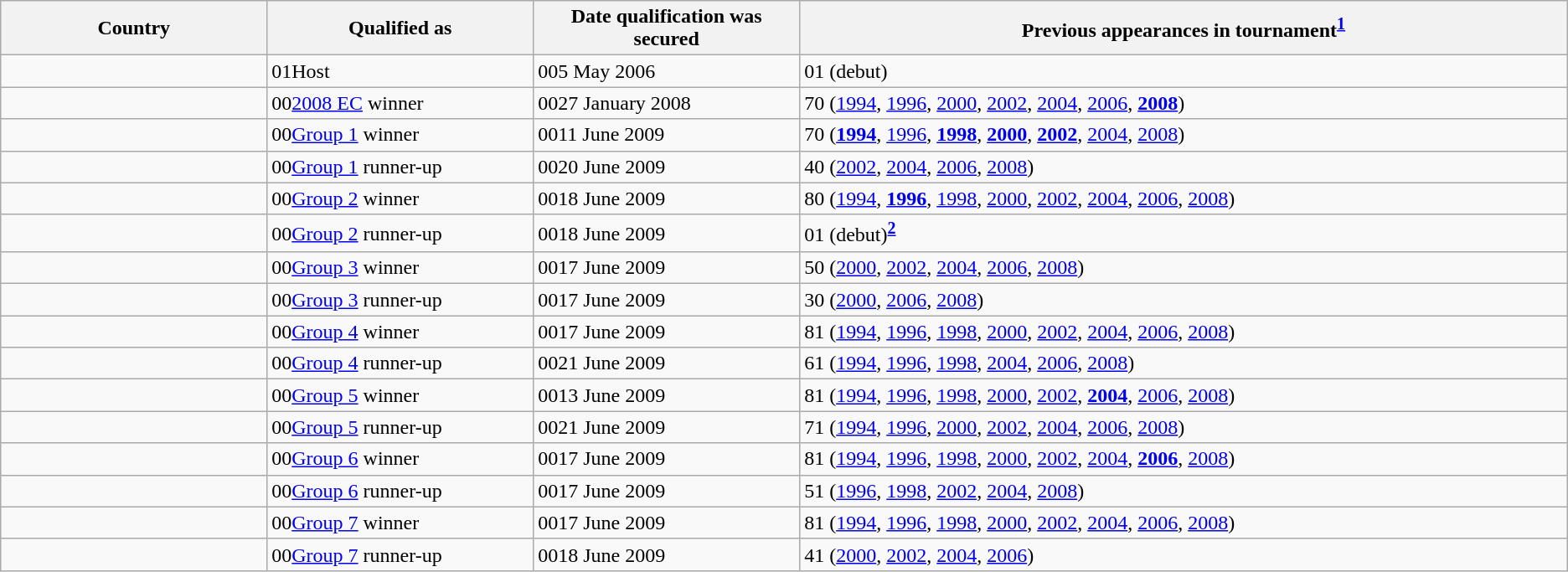<table class="wikitable sortable">
<tr>
<th width=17%>Country</th>
<th width=17%>Qualified as</th>
<th width=17%>Date qualification was secured</th>
<th width=49%>Previous appearances in tournament<sup><a href='#'>1</a></sup></th>
</tr>
<tr>
<td></td>
<td><span>01</span>Host</td>
<td><span>00</span>5 May 2006</td>
<td>0<span>1</span> (debut)</td>
</tr>
<tr>
<td></td>
<td><span>00</span><a href='#'>2008 EC</a> winner</td>
<td><span>00</span>27 January 2008</td>
<td>7<span>0</span> (<a href='#'>1994</a>, <a href='#'>1996</a>, <a href='#'>2000</a>, <a href='#'>2002</a>, <a href='#'>2004</a>, <a href='#'>2006</a>, <strong><a href='#'>2008</a></strong>)</td>
</tr>
<tr>
<td></td>
<td><span>00</span><a href='#'>Group 1</a> winner</td>
<td><span>00</span>11 June 2009</td>
<td>7<span>0</span> (<strong><a href='#'>1994</a></strong>, <a href='#'>1996</a>, <strong><a href='#'>1998</a></strong>, <strong><a href='#'>2000</a></strong>, <strong><a href='#'>2002</a></strong>, <a href='#'>2004</a>, <a href='#'>2008</a>)</td>
</tr>
<tr>
<td></td>
<td><span>00</span><a href='#'>Group 1</a> runner-up</td>
<td><span>00</span>20 June 2009</td>
<td>4<span>0</span> (<a href='#'>2002</a>, <a href='#'>2004</a>, <a href='#'>2006</a>, <a href='#'>2008</a>)</td>
</tr>
<tr>
<td></td>
<td><span>00</span><a href='#'>Group 2</a> winner</td>
<td><span>00</span>18 June 2009</td>
<td>8<span>0</span> (<a href='#'>1994</a>, <strong><a href='#'>1996</a></strong>, <a href='#'>1998</a>, <a href='#'>2000</a>, <a href='#'>2002</a>, <a href='#'>2004</a>, <a href='#'>2006</a>, <a href='#'>2008</a>)</td>
</tr>
<tr>
<td></td>
<td><span>00</span><a href='#'>Group 2</a> runner-up</td>
<td><span>00</span>18 June 2009</td>
<td>0<span>1</span> (debut)<sup><strong><a href='#'>2</a></strong></sup></td>
</tr>
<tr>
<td></td>
<td><span>00</span><a href='#'>Group 3</a> winner</td>
<td><span>00</span>17 June 2009</td>
<td>5<span>0</span> (<a href='#'>2000</a>, <a href='#'>2002</a>, <a href='#'>2004</a>, <a href='#'>2006</a>, <a href='#'>2008</a>)</td>
</tr>
<tr>
<td></td>
<td><span>00</span><a href='#'>Group 3</a> runner-up</td>
<td><span>00</span>17 June 2009</td>
<td>3<span>0</span> (<a href='#'>2000</a>, <a href='#'>2006</a>, <a href='#'>2008</a>)</td>
</tr>
<tr>
<td></td>
<td><span>00</span><a href='#'>Group 4</a> winner</td>
<td><span>00</span>17 June 2009</td>
<td>8<span>1</span> (<a href='#'>1994</a>, <a href='#'>1996</a>, <a href='#'>1998</a>, <a href='#'>2000</a>, <a href='#'>2002</a>, <a href='#'>2004</a>, <a href='#'>2006</a>, <a href='#'>2008</a>)</td>
</tr>
<tr>
<td></td>
<td><span>00</span><a href='#'>Group 4</a> runner-up</td>
<td><span>00</span>21 June 2009</td>
<td>6<span>1</span> (<a href='#'>1994</a>, <a href='#'>1996</a>, <a href='#'>1998</a>, <a href='#'>2004</a>, <a href='#'>2006</a>, <a href='#'>2008</a>)</td>
</tr>
<tr>
<td></td>
<td><span>00</span><a href='#'>Group 5</a> winner</td>
<td><span>00</span>13 June 2009</td>
<td>8<span>1</span> (<a href='#'>1994</a>, <a href='#'>1996</a>, <a href='#'>1998</a>, <a href='#'>2000</a>, <a href='#'>2002</a>, <strong><a href='#'>2004</a></strong>, <a href='#'>2006</a>, <a href='#'>2008</a>)</td>
</tr>
<tr>
<td></td>
<td><span>00</span><a href='#'>Group 5</a> runner-up</td>
<td><span>00</span>21 June 2009</td>
<td>7<span>1</span> (<a href='#'>1994</a>, <a href='#'>1996</a>, <a href='#'>2000</a>, <a href='#'>2002</a>, <a href='#'>2004</a>, <a href='#'>2006</a>, <a href='#'>2008</a>)</td>
</tr>
<tr>
<td></td>
<td><span>00</span><a href='#'>Group 6</a> winner</td>
<td><span>00</span>17 June 2009</td>
<td>8<span>1</span> (<a href='#'>1994</a>, <a href='#'>1996</a>, <a href='#'>1998</a>, <a href='#'>2000</a>, <a href='#'>2002</a>, <a href='#'>2004</a>, <strong><a href='#'>2006</a></strong>, <a href='#'>2008</a>)</td>
</tr>
<tr>
<td></td>
<td><span>00</span><a href='#'>Group 6</a> runner-up</td>
<td><span>00</span>17 June 2009</td>
<td>5<span>1</span> (<a href='#'>1996</a>, <a href='#'>1998</a>, <a href='#'>2002</a>, <a href='#'>2004</a>, <a href='#'>2008</a>)</td>
</tr>
<tr>
<td></td>
<td><span>00</span><a href='#'>Group 7</a> winner</td>
<td><span>00</span>17 June 2009</td>
<td>8<span>1</span> (<a href='#'>1994</a>, <a href='#'>1996</a>, <a href='#'>1998</a>, <a href='#'>2000</a>, <a href='#'>2002</a>, <a href='#'>2004</a>, <a href='#'>2006</a>, <a href='#'>2008</a>)</td>
</tr>
<tr>
<td></td>
<td><span>00</span><a href='#'>Group 7</a> runner-up</td>
<td><span>00</span>18 June 2009</td>
<td>4<span>1</span> (<a href='#'>2000</a>, <a href='#'>2002</a>, <a href='#'>2004</a>, <a href='#'>2006</a>)</td>
</tr>
</table>
